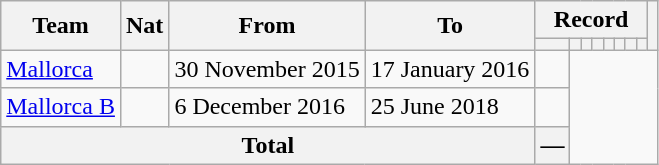<table class="wikitable" style="text-align: center">
<tr>
<th rowspan="2">Team</th>
<th rowspan="2">Nat</th>
<th rowspan="2">From</th>
<th rowspan="2">To</th>
<th colspan="8">Record</th>
<th rowspan=2></th>
</tr>
<tr>
<th></th>
<th></th>
<th></th>
<th></th>
<th></th>
<th></th>
<th></th>
<th></th>
</tr>
<tr>
<td align=left><a href='#'>Mallorca</a></td>
<td></td>
<td align=left>30 November 2015</td>
<td align=left>17 January 2016<br></td>
<td></td>
</tr>
<tr>
<td align=left><a href='#'>Mallorca B</a></td>
<td></td>
<td align=left>6 December 2016</td>
<td align=left>25 June 2018<br></td>
<td></td>
</tr>
<tr>
<th colspan="4">Total<br></th>
<th>—</th>
</tr>
</table>
